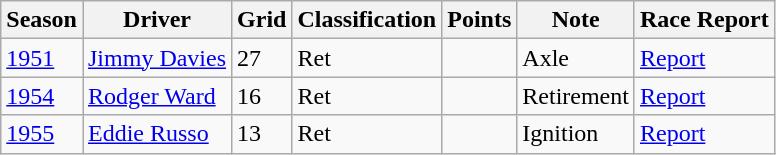<table class="wikitable">
<tr>
<th>Season</th>
<th>Driver</th>
<th>Grid</th>
<th>Classification</th>
<th>Points</th>
<th>Note</th>
<th>Race Report</th>
</tr>
<tr>
<td><a href='#'>1951</a></td>
<td><a href='#'>Jimmy Davies</a></td>
<td>27</td>
<td>Ret</td>
<td> </td>
<td>Axle</td>
<td><a href='#'>Report</a></td>
</tr>
<tr>
<td><a href='#'>1954</a></td>
<td><a href='#'>Rodger Ward</a></td>
<td>16</td>
<td>Ret</td>
<td> </td>
<td>Retirement</td>
<td><a href='#'>Report</a></td>
</tr>
<tr>
<td><a href='#'>1955</a></td>
<td><a href='#'>Eddie Russo</a></td>
<td>13</td>
<td>Ret</td>
<td> </td>
<td>Ignition</td>
<td><a href='#'>Report</a></td>
</tr>
</table>
